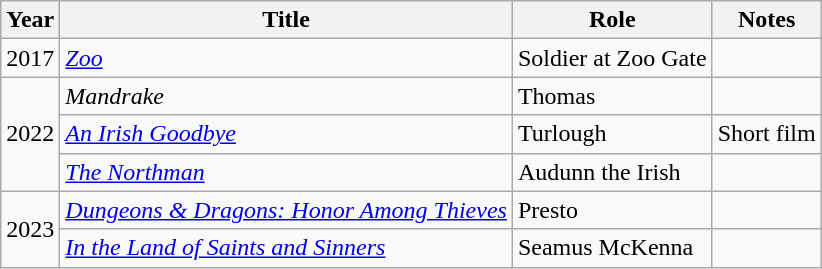<table class="wikitable sortable">
<tr>
<th>Year</th>
<th>Title</th>
<th>Role</th>
<th class="unsortable">Notes</th>
</tr>
<tr>
<td>2017</td>
<td><em><a href='#'>Zoo</a></em></td>
<td>Soldier at Zoo Gate</td>
<td></td>
</tr>
<tr>
<td rowspan="3">2022</td>
<td><em>Mandrake</em></td>
<td>Thomas</td>
<td></td>
</tr>
<tr>
<td><em><a href='#'>An Irish Goodbye</a></em></td>
<td>Turlough</td>
<td>Short film</td>
</tr>
<tr>
<td><em><a href='#'>The Northman</a></em></td>
<td>Audunn the Irish</td>
<td></td>
</tr>
<tr>
<td rowspan="2">2023</td>
<td><em><a href='#'>Dungeons & Dragons: Honor Among Thieves</a></em></td>
<td>Presto</td>
<td></td>
</tr>
<tr>
<td><em><a href='#'>In the Land of Saints and Sinners</a></em></td>
<td>Seamus McKenna</td>
<td></td>
</tr>
</table>
